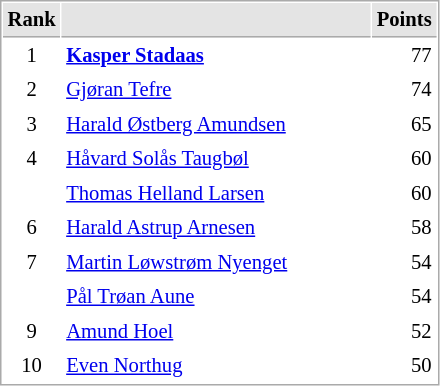<table cellspacing="1" cellpadding="3" style="border:1px solid #AAAAAA;font-size:86%">
<tr style="background-color: #E4E4E4;">
<th style="border-bottom:1px solid #AAAAAA" width=10>Rank</th>
<th style="border-bottom:1px solid #AAAAAA" width=200></th>
<th style="border-bottom:1px solid #AAAAAA" width=20 align=right>Points</th>
</tr>
<tr>
<td align=center>1</td>
<td> <strong><a href='#'>Kasper Stadaas</a></strong></td>
<td align=right>77</td>
</tr>
<tr>
<td align=center>2</td>
<td> <a href='#'>Gjøran Tefre</a></td>
<td align=right>74</td>
</tr>
<tr>
<td align=center>3</td>
<td> <a href='#'>Harald Østberg Amundsen</a></td>
<td align=right>65</td>
</tr>
<tr>
<td align=center>4</td>
<td> <a href='#'>Håvard Solås Taugbøl</a></td>
<td align=right>60</td>
</tr>
<tr>
<td align=center></td>
<td> <a href='#'>Thomas Helland Larsen</a></td>
<td align=right>60</td>
</tr>
<tr>
<td align=center>6</td>
<td> <a href='#'>Harald Astrup Arnesen</a></td>
<td align=right>58</td>
</tr>
<tr>
<td align=center>7</td>
<td> <a href='#'>Martin Løwstrøm Nyenget</a></td>
<td align=right>54</td>
</tr>
<tr>
<td align=center></td>
<td> <a href='#'>Pål Trøan Aune</a></td>
<td align=right>54</td>
</tr>
<tr>
<td align=center>9</td>
<td> <a href='#'>Amund Hoel</a></td>
<td align=right>52</td>
</tr>
<tr>
<td align=center>10</td>
<td> <a href='#'>Even Northug</a></td>
<td align=right>50</td>
</tr>
</table>
